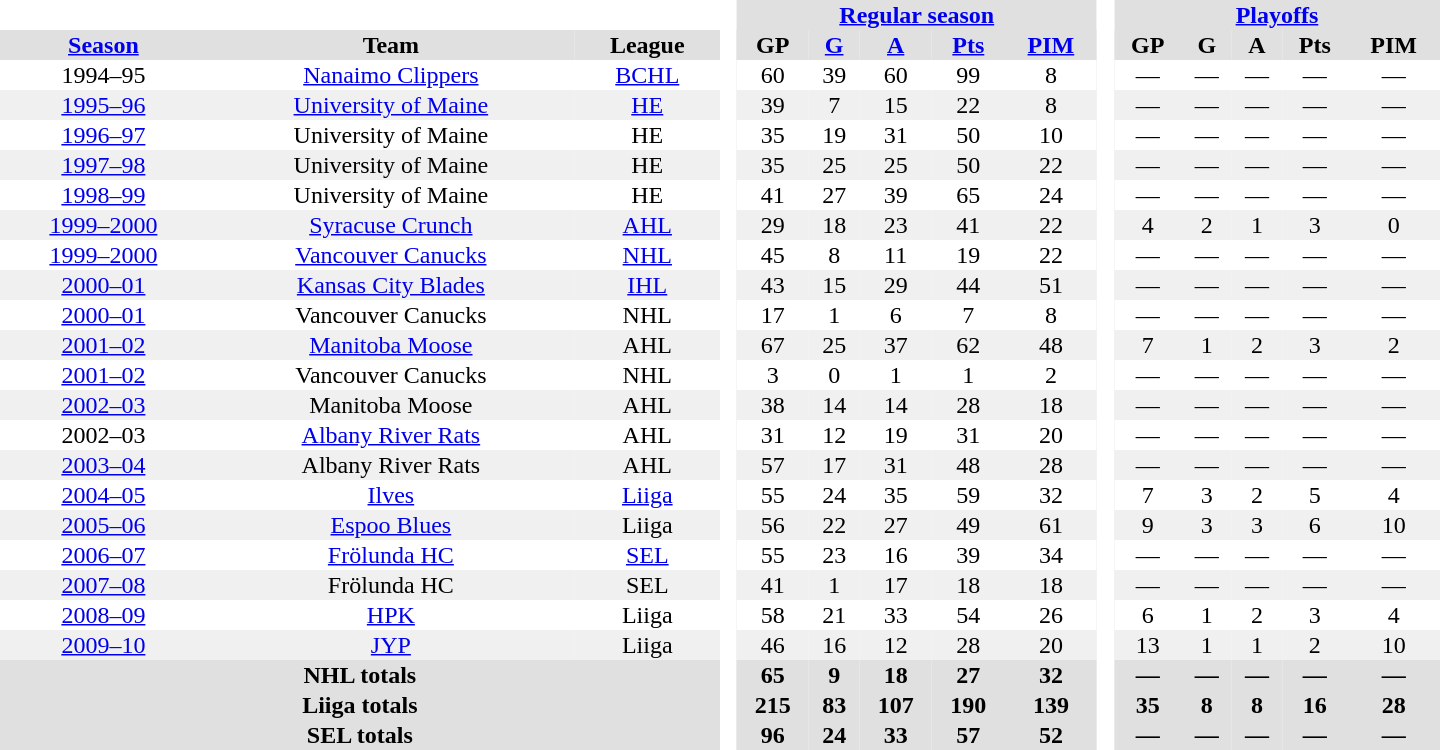<table border="0" cellpadding="1" cellspacing="0" style="text-align:center; width:60em">
<tr bgcolor="#e0e0e0">
<th colspan="3" bgcolor="#ffffff"> </th>
<th rowspan="99" bgcolor="#ffffff"> </th>
<th colspan="5"><a href='#'>Regular season</a></th>
<th rowspan="99" bgcolor="#ffffff"> </th>
<th colspan="5"><a href='#'>Playoffs</a></th>
</tr>
<tr bgcolor="#e0e0e0">
<th><a href='#'>Season</a></th>
<th>Team</th>
<th>League</th>
<th>GP</th>
<th><a href='#'>G</a></th>
<th><a href='#'>A</a></th>
<th><a href='#'>Pts</a></th>
<th><a href='#'>PIM</a></th>
<th>GP</th>
<th>G</th>
<th>A</th>
<th>Pts</th>
<th>PIM</th>
</tr>
<tr>
<td>1994–95</td>
<td><a href='#'>Nanaimo Clippers</a></td>
<td><a href='#'>BCHL</a></td>
<td>60</td>
<td>39</td>
<td>60</td>
<td>99</td>
<td>8</td>
<td>—</td>
<td>—</td>
<td>—</td>
<td>—</td>
<td>—</td>
</tr>
<tr bgcolor="#f0f0f0">
<td><a href='#'>1995–96</a></td>
<td><a href='#'>University of Maine</a></td>
<td><a href='#'>HE</a></td>
<td>39</td>
<td>7</td>
<td>15</td>
<td>22</td>
<td>8</td>
<td>—</td>
<td>—</td>
<td>—</td>
<td>—</td>
<td>—</td>
</tr>
<tr>
<td><a href='#'>1996–97</a></td>
<td>University of Maine</td>
<td>HE</td>
<td>35</td>
<td>19</td>
<td>31</td>
<td>50</td>
<td>10</td>
<td>—</td>
<td>—</td>
<td>—</td>
<td>—</td>
<td>—</td>
</tr>
<tr bgcolor="#f0f0f0">
<td><a href='#'>1997–98</a></td>
<td>University of Maine</td>
<td>HE</td>
<td>35</td>
<td>25</td>
<td>25</td>
<td>50</td>
<td>22</td>
<td>—</td>
<td>—</td>
<td>—</td>
<td>—</td>
<td>—</td>
</tr>
<tr>
<td><a href='#'>1998–99</a></td>
<td>University of Maine</td>
<td>HE</td>
<td>41</td>
<td>27</td>
<td>39</td>
<td>65</td>
<td>24</td>
<td>—</td>
<td>—</td>
<td>—</td>
<td>—</td>
<td>—</td>
</tr>
<tr bgcolor="#f0f0f0">
<td><a href='#'>1999–2000</a></td>
<td><a href='#'>Syracuse Crunch</a></td>
<td><a href='#'>AHL</a></td>
<td>29</td>
<td>18</td>
<td>23</td>
<td>41</td>
<td>22</td>
<td>4</td>
<td>2</td>
<td>1</td>
<td>3</td>
<td>0</td>
</tr>
<tr>
<td><a href='#'>1999–2000</a></td>
<td><a href='#'>Vancouver Canucks</a></td>
<td><a href='#'>NHL</a></td>
<td>45</td>
<td>8</td>
<td>11</td>
<td>19</td>
<td>22</td>
<td>—</td>
<td>—</td>
<td>—</td>
<td>—</td>
<td>—</td>
</tr>
<tr bgcolor="#f0f0f0">
<td><a href='#'>2000–01</a></td>
<td><a href='#'>Kansas City Blades</a></td>
<td><a href='#'>IHL</a></td>
<td>43</td>
<td>15</td>
<td>29</td>
<td>44</td>
<td>51</td>
<td>—</td>
<td>—</td>
<td>—</td>
<td>—</td>
<td>—</td>
</tr>
<tr>
<td><a href='#'>2000–01</a></td>
<td>Vancouver Canucks</td>
<td>NHL</td>
<td>17</td>
<td>1</td>
<td>6</td>
<td>7</td>
<td>8</td>
<td>—</td>
<td>—</td>
<td>—</td>
<td>—</td>
<td>—</td>
</tr>
<tr bgcolor="#f0f0f0">
<td><a href='#'>2001–02</a></td>
<td><a href='#'>Manitoba Moose</a></td>
<td>AHL</td>
<td>67</td>
<td>25</td>
<td>37</td>
<td>62</td>
<td>48</td>
<td>7</td>
<td>1</td>
<td>2</td>
<td>3</td>
<td>2</td>
</tr>
<tr>
<td><a href='#'>2001–02</a></td>
<td>Vancouver Canucks</td>
<td>NHL</td>
<td>3</td>
<td>0</td>
<td>1</td>
<td>1</td>
<td>2</td>
<td>—</td>
<td>—</td>
<td>—</td>
<td>—</td>
<td>—</td>
</tr>
<tr bgcolor="#f0f0f0">
<td><a href='#'>2002–03</a></td>
<td>Manitoba Moose</td>
<td>AHL</td>
<td>38</td>
<td>14</td>
<td>14</td>
<td>28</td>
<td>18</td>
<td>—</td>
<td>—</td>
<td>—</td>
<td>—</td>
<td>—</td>
</tr>
<tr>
<td>2002–03</td>
<td><a href='#'>Albany River Rats</a></td>
<td>AHL</td>
<td>31</td>
<td>12</td>
<td>19</td>
<td>31</td>
<td>20</td>
<td>—</td>
<td>—</td>
<td>—</td>
<td>—</td>
<td>—</td>
</tr>
<tr bgcolor="#f0f0f0">
<td><a href='#'>2003–04</a></td>
<td>Albany River Rats</td>
<td>AHL</td>
<td>57</td>
<td>17</td>
<td>31</td>
<td>48</td>
<td>28</td>
<td>—</td>
<td>—</td>
<td>—</td>
<td>—</td>
<td>—</td>
</tr>
<tr>
<td><a href='#'>2004–05</a></td>
<td><a href='#'>Ilves</a></td>
<td><a href='#'>Liiga</a></td>
<td>55</td>
<td>24</td>
<td>35</td>
<td>59</td>
<td>32</td>
<td>7</td>
<td>3</td>
<td>2</td>
<td>5</td>
<td>4</td>
</tr>
<tr bgcolor="#f0f0f0">
<td><a href='#'>2005–06</a></td>
<td><a href='#'>Espoo Blues</a></td>
<td>Liiga</td>
<td>56</td>
<td>22</td>
<td>27</td>
<td>49</td>
<td>61</td>
<td>9</td>
<td>3</td>
<td>3</td>
<td>6</td>
<td>10</td>
</tr>
<tr>
<td><a href='#'>2006–07</a></td>
<td><a href='#'>Frölunda HC</a></td>
<td><a href='#'>SEL</a></td>
<td>55</td>
<td>23</td>
<td>16</td>
<td>39</td>
<td>34</td>
<td>—</td>
<td>—</td>
<td>—</td>
<td>—</td>
<td>—</td>
</tr>
<tr bgcolor="#f0f0f0">
<td><a href='#'>2007–08</a></td>
<td>Frölunda HC</td>
<td>SEL</td>
<td>41</td>
<td>1</td>
<td>17</td>
<td>18</td>
<td>18</td>
<td>—</td>
<td>—</td>
<td>—</td>
<td>—</td>
<td>—</td>
</tr>
<tr>
<td><a href='#'>2008–09</a></td>
<td><a href='#'>HPK</a></td>
<td>Liiga</td>
<td>58</td>
<td>21</td>
<td>33</td>
<td>54</td>
<td>26</td>
<td>6</td>
<td>1</td>
<td>2</td>
<td>3</td>
<td>4</td>
</tr>
<tr bgcolor="#f0f0f0">
<td><a href='#'>2009–10</a></td>
<td><a href='#'>JYP</a></td>
<td>Liiga</td>
<td>46</td>
<td>16</td>
<td>12</td>
<td>28</td>
<td>20</td>
<td>13</td>
<td>1</td>
<td>1</td>
<td>2</td>
<td>10</td>
</tr>
<tr bgcolor="#e0e0e0">
<th colspan="3">NHL totals</th>
<th>65</th>
<th>9</th>
<th>18</th>
<th>27</th>
<th>32</th>
<th>—</th>
<th>—</th>
<th>—</th>
<th>—</th>
<th>—</th>
</tr>
<tr bgcolor="#e0e0e0">
<th colspan="3">Liiga totals</th>
<th>215</th>
<th>83</th>
<th>107</th>
<th>190</th>
<th>139</th>
<th>35</th>
<th>8</th>
<th>8</th>
<th>16</th>
<th>28</th>
</tr>
<tr bgcolor="#e0e0e0">
<th colspan="3">SEL totals</th>
<th>96</th>
<th>24</th>
<th>33</th>
<th>57</th>
<th>52</th>
<th>—</th>
<th>—</th>
<th>—</th>
<th>—</th>
<th>—</th>
</tr>
</table>
